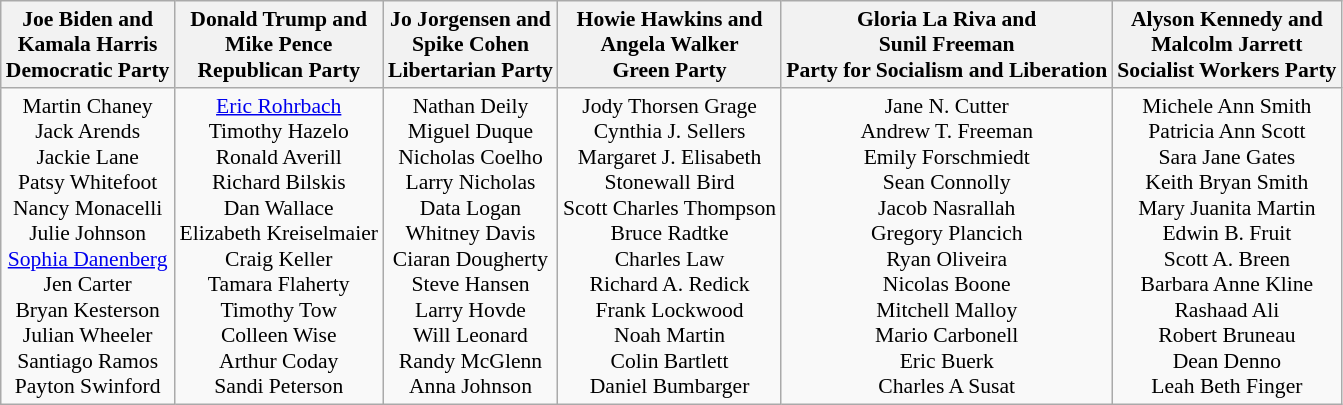<table class="wikitable" style="font-size:90%;text-align:center;">
<tr>
<th>Joe Biden and<br>Kamala Harris<br>Democratic Party</th>
<th>Donald Trump and<br>Mike Pence<br>Republican Party</th>
<th>Jo Jorgensen and<br>Spike Cohen<br>Libertarian Party</th>
<th>Howie Hawkins and<br>Angela Walker<br>Green Party</th>
<th>Gloria La Riva and<br>Sunil Freeman<br>Party for Socialism and Liberation</th>
<th>Alyson Kennedy and<br>Malcolm Jarrett<br>Socialist Workers Party</th>
</tr>
<tr>
<td>Martin Chaney<br>Jack Arends<br>Jackie Lane<br>Patsy Whitefoot<br>Nancy Monacelli<br>Julie Johnson<br><a href='#'>Sophia Danenberg</a><br>Jen Carter<br>Bryan Kesterson<br>Julian Wheeler<br>Santiago Ramos<br>Payton Swinford</td>
<td><a href='#'>Eric Rohrbach</a><br>Timothy Hazelo<br>Ronald Averill<br>Richard Bilskis<br>Dan Wallace<br>Elizabeth Kreiselmaier<br>Craig Keller<br>Tamara Flaherty<br>Timothy Tow<br>Colleen Wise<br>Arthur Coday<br>Sandi Peterson</td>
<td>Nathan Deily<br>Miguel Duque<br>Nicholas Coelho<br>Larry Nicholas<br>Data Logan<br>Whitney Davis<br>Ciaran Dougherty<br>Steve Hansen<br>Larry Hovde<br>Will Leonard<br>Randy McGlenn<br>Anna Johnson</td>
<td>Jody Thorsen Grage<br>Cynthia J. Sellers<br>Margaret J. Elisabeth<br>Stonewall Bird<br>Scott Charles Thompson<br>Bruce Radtke<br>Charles Law<br>Richard A. Redick<br>Frank Lockwood<br>Noah Martin<br>Colin Bartlett<br>Daniel Bumbarger</td>
<td>Jane N. Cutter<br>Andrew T. Freeman<br>Emily Forschmiedt<br>Sean Connolly<br>Jacob Nasrallah<br>Gregory Plancich<br>Ryan Oliveira<br>Nicolas Boone<br>Mitchell Malloy<br>Mario Carbonell<br>Eric Buerk<br>Charles A Susat</td>
<td>Michele Ann Smith<br>Patricia Ann Scott<br>Sara Jane Gates<br>Keith Bryan Smith<br>Mary Juanita Martin<br>Edwin B. Fruit<br>Scott A. Breen<br>Barbara Anne Kline<br>Rashaad Ali<br>Robert Bruneau<br>Dean Denno<br>Leah Beth Finger</td>
</tr>
</table>
